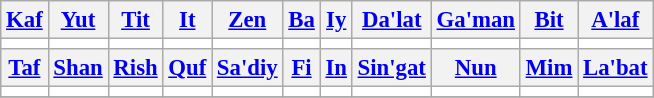<table class="wikitable" style="font-size: 95%;text-align:center;white-space:nowrap" dir="rtl">
<tr>
<th><strong><a href='#'>A'laf </a></strong></th>
<th><strong><a href='#'>Bit </a></strong></th>
<th><strong><a href='#'>Ga'man </a></strong></th>
<th><strong><a href='#'>Da'lat </a></strong></th>
<th><strong><a href='#'>Iy </a></strong></th>
<th><strong><a href='#'>Ba </a></strong></th>
<th><strong><a href='#'>Zen </a></strong></th>
<th><strong><a href='#'>It </a></strong></th>
<th><strong><a href='#'>Tit </a></strong></th>
<th><strong><a href='#'>Yut </a></strong></th>
<th><strong><a href='#'>Kaf </a></strong></th>
</tr>
<tr>
<td align="center" style="background-color:white"></td>
<td align="center" style="background-color:white"></td>
<td align="center" style="background-color:white"></td>
<td align="center" style="background-color:white"></td>
<td align="center" style="background-color:white"></td>
<td align="center" style="background-color:white"></td>
<td align="center" style="background-color:white"></td>
<td align="center" style="background-color:white"></td>
<td align="center" style="background-color:white"></td>
<td align="center" style="background-color:white"></td>
<td align="center" style="background-color:white"></td>
</tr>
<tr>
<th><strong><a href='#'>La'bat </a></strong></th>
<th><strong><a href='#'>Mim </a></strong></th>
<th><strong><a href='#'>Nun </a></strong></th>
<th><strong><a href='#'>Sin'gat </a></strong></th>
<th><strong><a href='#'>In </a></strong></th>
<th><strong><a href='#'>Fi </a></strong></th>
<th><strong><a href='#'>Sa'diy </a></strong></th>
<th><strong><a href='#'>Quf </a></strong></th>
<th><strong><a href='#'>Rish </a></strong></th>
<th><strong><a href='#'>Shan </a></strong></th>
<th><strong><a href='#'>Taf </a></strong></th>
</tr>
<tr>
<td align="center" style="background-color:white"></td>
<td align="center" style="background-color:white"></td>
<td align="center" style="background-color:white"></td>
<td align="center" style="background-color:white"></td>
<td align="center" style="background-color:white"></td>
<td align="center" style="background-color:white"></td>
<td align="center" style="background-color:white"></td>
<td align="center" style="background-color:white"></td>
<td align="center" style="background-color:white"></td>
<td align="center" style="background-color:white"></td>
<td align="center" style="background-color:white"></td>
</tr>
<tr>
</tr>
</table>
